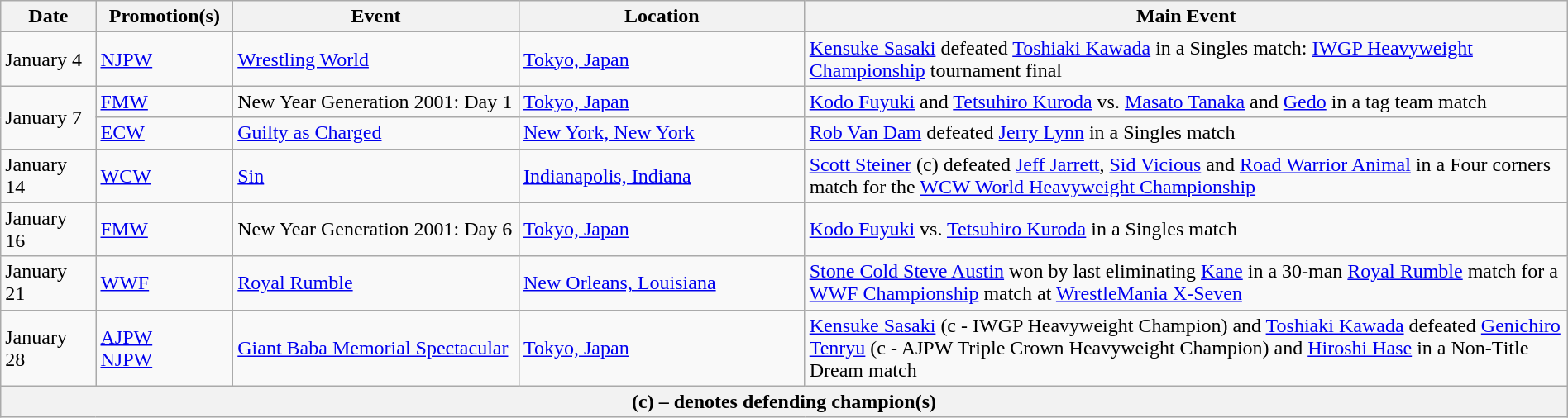<table class="wikitable" style="width:100%;">
<tr>
<th width="5%">Date</th>
<th width="5%">Promotion(s)</th>
<th style="width:15%;">Event</th>
<th style="width:15%;">Location</th>
<th style="width:40%;">Main Event</th>
</tr>
<tr style="width:20%;" |Notes>
</tr>
<tr>
<td>January 4</td>
<td><a href='#'>NJPW</a></td>
<td><a href='#'>Wrestling World</a></td>
<td><a href='#'>Tokyo, Japan</a></td>
<td><a href='#'>Kensuke Sasaki</a> defeated <a href='#'>Toshiaki Kawada</a> in a Singles match: <a href='#'>IWGP Heavyweight Championship</a> tournament final</td>
</tr>
<tr>
<td rowspan=2>January 7</td>
<td><a href='#'>FMW</a></td>
<td>New Year Generation 2001: Day 1</td>
<td><a href='#'>Tokyo, Japan</a></td>
<td><a href='#'>Kodo Fuyuki</a> and <a href='#'>Tetsuhiro Kuroda</a> vs. <a href='#'>Masato Tanaka</a> and <a href='#'>Gedo</a> in a tag team match</td>
</tr>
<tr>
<td><a href='#'>ECW</a></td>
<td><a href='#'>Guilty as Charged</a></td>
<td><a href='#'>New York, New York</a></td>
<td><a href='#'>Rob Van Dam</a> defeated <a href='#'>Jerry Lynn</a> in a Singles match</td>
</tr>
<tr>
<td>January 14</td>
<td><a href='#'>WCW</a></td>
<td><a href='#'>Sin</a></td>
<td><a href='#'>Indianapolis, Indiana</a></td>
<td><a href='#'>Scott Steiner</a> (c) defeated <a href='#'>Jeff Jarrett</a>, <a href='#'>Sid Vicious</a> and <a href='#'>Road Warrior Animal</a> in a Four corners match for the <a href='#'>WCW World Heavyweight Championship</a></td>
</tr>
<tr>
<td>January 16</td>
<td><a href='#'>FMW</a></td>
<td>New Year Generation 2001: Day 6</td>
<td><a href='#'>Tokyo, Japan</a></td>
<td><a href='#'>Kodo Fuyuki</a> vs. <a href='#'>Tetsuhiro Kuroda</a> in a Singles match</td>
</tr>
<tr>
<td>January 21</td>
<td><a href='#'>WWF</a></td>
<td><a href='#'>Royal Rumble</a></td>
<td><a href='#'>New Orleans, Louisiana</a></td>
<td><a href='#'>Stone Cold Steve Austin</a> won by last eliminating <a href='#'>Kane</a> in a 30-man <a href='#'>Royal Rumble</a> match for a <a href='#'>WWF Championship</a> match at <a href='#'>WrestleMania X-Seven</a></td>
</tr>
<tr>
<td>January 28</td>
<td><a href='#'>AJPW</a><br><a href='#'>NJPW</a></td>
<td><a href='#'>Giant Baba Memorial Spectacular</a></td>
<td><a href='#'>Tokyo, Japan</a></td>
<td><a href='#'>Kensuke Sasaki</a> (c - IWGP Heavyweight Champion) and <a href='#'>Toshiaki Kawada</a> defeated <a href='#'>Genichiro Tenryu</a> (c - AJPW Triple Crown Heavyweight Champion) and <a href='#'>Hiroshi Hase</a> in a Non-Title Dream match</td>
</tr>
<tr>
<th colspan="6">(c) – denotes defending champion(s)</th>
</tr>
</table>
